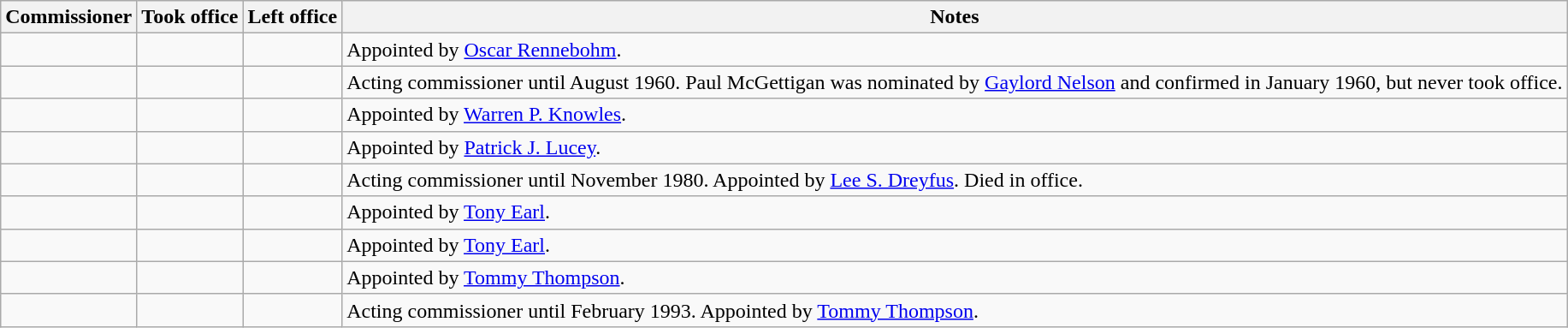<table class="wikitable sortable" style="text-align:right;">
<tr>
<th>Commissioner</th>
<th>Took office</th>
<th>Left office</th>
<th>Notes</th>
</tr>
<tr>
<td align="left"></td>
<td></td>
<td></td>
<td align="left">Appointed by <a href='#'>Oscar Rennebohm</a>.</td>
</tr>
<tr>
<td align="left"></td>
<td></td>
<td></td>
<td align="left">Acting commissioner until August 1960. Paul McGettigan was nominated by <a href='#'>Gaylord Nelson</a> and confirmed in January 1960, but never took office.</td>
</tr>
<tr>
<td align="left"></td>
<td></td>
<td></td>
<td align="left">Appointed by <a href='#'>Warren P. Knowles</a>.</td>
</tr>
<tr>
<td align="left"></td>
<td></td>
<td></td>
<td align="left">Appointed by <a href='#'>Patrick J. Lucey</a>.</td>
</tr>
<tr>
<td align="left"></td>
<td></td>
<td></td>
<td align="left">Acting commissioner until November 1980. Appointed by <a href='#'>Lee S. Dreyfus</a>. Died in office.</td>
</tr>
<tr>
<td align="left"></td>
<td></td>
<td></td>
<td align="left">Appointed by <a href='#'>Tony Earl</a>.</td>
</tr>
<tr>
<td align="left"></td>
<td></td>
<td></td>
<td align="left">Appointed by <a href='#'>Tony Earl</a>.</td>
</tr>
<tr>
<td align="left"></td>
<td></td>
<td></td>
<td align="left">Appointed by <a href='#'>Tommy Thompson</a>.</td>
</tr>
<tr>
<td align="left"></td>
<td></td>
<td></td>
<td align="left">Acting commissioner until February 1993. Appointed by <a href='#'>Tommy Thompson</a>.</td>
</tr>
</table>
